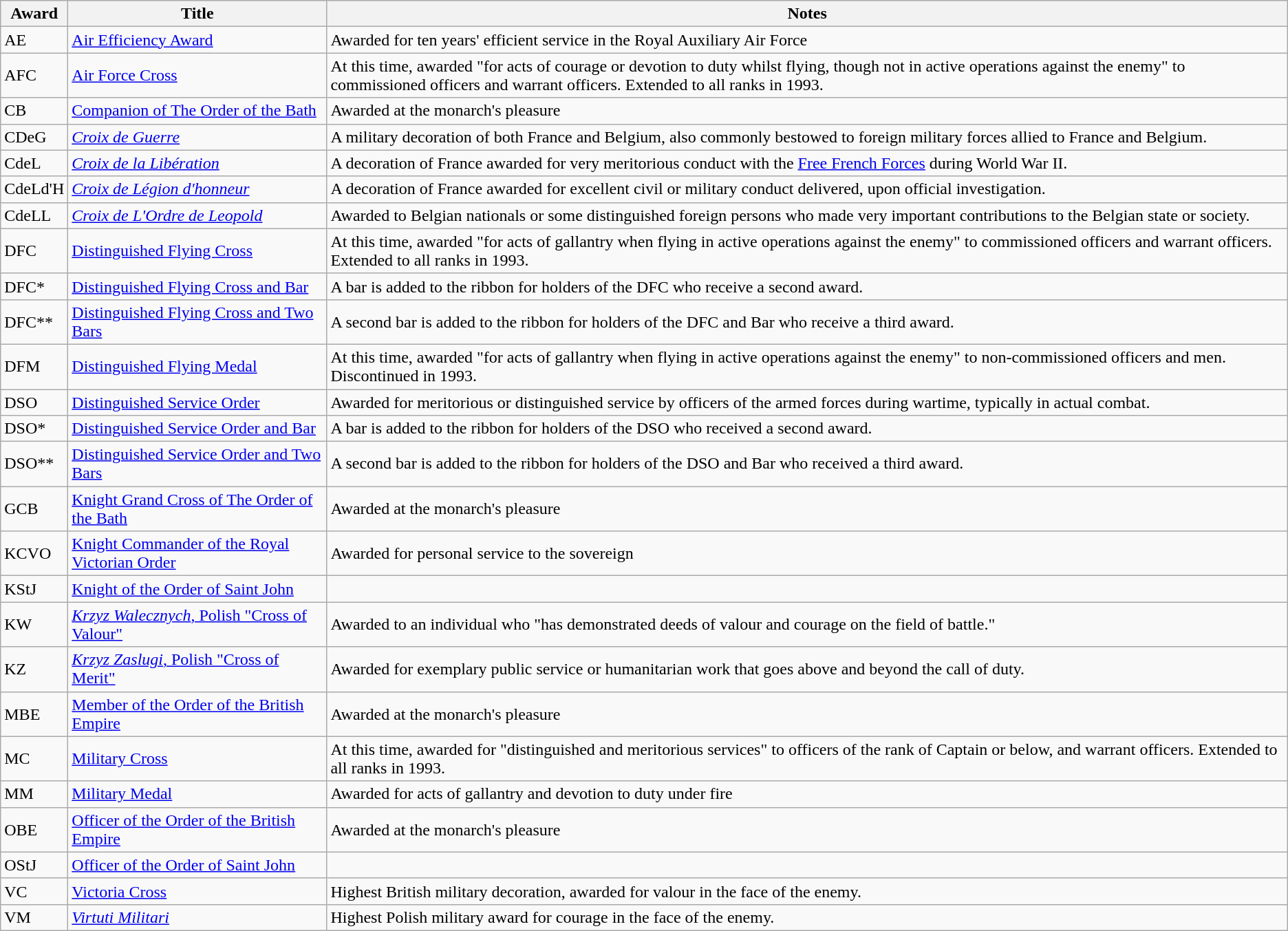<table class="wikitable">
<tr>
<th>Award</th>
<th>Title</th>
<th>Notes</th>
</tr>
<tr>
<td>AE</td>
<td><a href='#'>Air Efficiency Award</a></td>
<td>Awarded for ten years' efficient service in the Royal Auxiliary Air Force</td>
</tr>
<tr>
<td>AFC</td>
<td><a href='#'>Air Force Cross</a></td>
<td>At this time, awarded "for acts of courage or devotion to duty whilst flying, though not in active operations against the enemy" to commissioned officers and warrant officers. Extended to all ranks in 1993.</td>
</tr>
<tr>
<td>CB</td>
<td><a href='#'>Companion of The Order of the Bath</a></td>
<td>Awarded at the monarch's pleasure</td>
</tr>
<tr>
<td>CDeG</td>
<td><em><a href='#'>Croix de Guerre</a></em></td>
<td>A military decoration of both France and Belgium, also commonly bestowed to foreign military forces allied to France and Belgium.</td>
</tr>
<tr>
<td>CdeL</td>
<td><em><a href='#'>Croix de la Libération</a></em></td>
<td>A decoration of France awarded for very meritorious conduct with the <a href='#'>Free French Forces</a> during World War II.</td>
</tr>
<tr>
<td>CdeLd'H</td>
<td><em><a href='#'>Croix de Légion d'honneur</a></em></td>
<td>A decoration of France awarded for excellent civil or military conduct delivered, upon official investigation.</td>
</tr>
<tr>
<td>CdeLL</td>
<td><em><a href='#'>Croix de L'Ordre de Leopold</a></em></td>
<td>Awarded to Belgian nationals or some distinguished foreign persons who made very important contributions to the Belgian state or society.</td>
</tr>
<tr>
<td>DFC</td>
<td><a href='#'>Distinguished Flying Cross</a></td>
<td>At this time, awarded "for acts of gallantry when flying in active operations against the enemy" to commissioned officers and warrant officers. Extended to all ranks in 1993.</td>
</tr>
<tr>
<td>DFC*</td>
<td><a href='#'>Distinguished Flying Cross and Bar</a></td>
<td>A bar is added to the ribbon for holders of the DFC who receive a second award.</td>
</tr>
<tr>
<td>DFC**</td>
<td><a href='#'>Distinguished Flying Cross and Two Bars</a></td>
<td>A second bar is added to the ribbon for holders of the DFC and Bar who receive a third award.</td>
</tr>
<tr>
<td>DFM</td>
<td><a href='#'>Distinguished Flying Medal</a></td>
<td>At this time, awarded "for acts of gallantry when flying in active operations against the enemy" to non-commissioned officers and men. Discontinued in 1993.</td>
</tr>
<tr>
<td>DSO</td>
<td><a href='#'>Distinguished Service Order</a></td>
<td>Awarded for meritorious or distinguished service by officers of the armed forces during wartime, typically in actual combat.</td>
</tr>
<tr>
<td>DSO*</td>
<td><a href='#'>Distinguished Service Order and Bar</a></td>
<td>A bar is added to the ribbon for holders of the DSO who received a second award.</td>
</tr>
<tr>
<td>DSO**</td>
<td><a href='#'>Distinguished Service Order and Two Bars</a></td>
<td>A second bar is added to the ribbon for holders of the DSO and Bar who received a third award.</td>
</tr>
<tr>
<td>GCB</td>
<td><a href='#'>Knight Grand Cross of The Order of the Bath</a></td>
<td>Awarded at the monarch's pleasure</td>
</tr>
<tr>
<td>KCVO</td>
<td><a href='#'>Knight Commander of the Royal Victorian Order</a></td>
<td>Awarded for personal service to the sovereign</td>
</tr>
<tr>
<td>KStJ</td>
<td><a href='#'>Knight of the Order of Saint John</a></td>
<td></td>
</tr>
<tr>
<td>KW</td>
<td><a href='#'><em>Krzyz Walecznych</em>, Polish "Cross of Valour"</a></td>
<td>Awarded to an individual who "has demonstrated deeds of valour and courage on the field of battle."</td>
</tr>
<tr>
<td>KZ</td>
<td><a href='#'><em>Krzyz Zaslugi</em>, Polish "Cross of Merit"</a></td>
<td>Awarded for exemplary public service or humanitarian work that goes above and beyond the call of duty.</td>
</tr>
<tr>
<td>MBE</td>
<td><a href='#'>Member of the Order of the British Empire</a></td>
<td>Awarded at the monarch's pleasure</td>
</tr>
<tr>
<td>MC</td>
<td><a href='#'>Military Cross</a></td>
<td>At this time, awarded for "distinguished and meritorious services" to officers of the rank of Captain or below, and warrant officers. Extended to all ranks in 1993.</td>
</tr>
<tr>
<td>MM</td>
<td><a href='#'>Military Medal</a></td>
<td>Awarded for acts of gallantry and devotion to duty under fire</td>
</tr>
<tr>
<td>OBE</td>
<td><a href='#'>Officer of the Order of the British Empire</a></td>
<td>Awarded at the monarch's pleasure</td>
</tr>
<tr>
<td>OStJ</td>
<td><a href='#'>Officer of the Order of Saint John</a></td>
<td></td>
</tr>
<tr>
<td>VC</td>
<td><a href='#'>Victoria Cross</a></td>
<td>Highest British military decoration, awarded for valour in the face of the enemy.</td>
</tr>
<tr>
<td>VM</td>
<td><em><a href='#'>Virtuti Militari</a></em></td>
<td>Highest Polish military award for courage in the face of the enemy.</td>
</tr>
</table>
